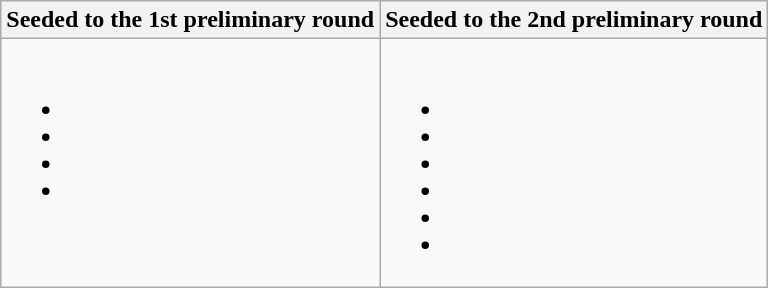<table class=wikitable>
<tr>
<th>Seeded to the 1st preliminary round</th>
<th>Seeded to the 2nd preliminary round</th>
</tr>
<tr>
<td valign=top><br><ul><li></li><li></li><li></li><li></li></ul></td>
<td valign=top><br><ul><li></li><li></li><li></li><li></li><li></li><li></li></ul></td>
</tr>
</table>
